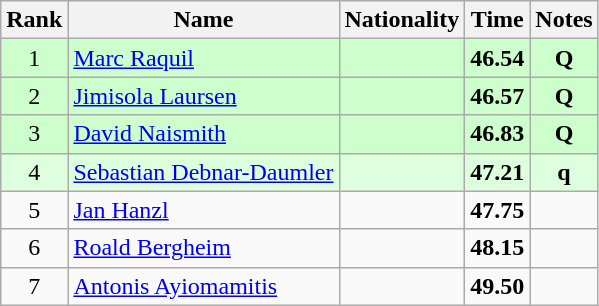<table class="wikitable sortable" style="text-align:center">
<tr>
<th>Rank</th>
<th>Name</th>
<th>Nationality</th>
<th>Time</th>
<th>Notes</th>
</tr>
<tr bgcolor=ccffcc>
<td>1</td>
<td align=left><a href='#'>Marc Raquil</a></td>
<td align=left></td>
<td><strong>46.54</strong></td>
<td><strong>Q</strong></td>
</tr>
<tr bgcolor=ccffcc>
<td>2</td>
<td align=left><a href='#'>Jimisola Laursen</a></td>
<td align=left></td>
<td><strong>46.57</strong></td>
<td><strong>Q</strong></td>
</tr>
<tr bgcolor=ccffcc>
<td>3</td>
<td align=left><a href='#'>David Naismith</a></td>
<td align=left></td>
<td><strong>46.83</strong></td>
<td><strong>Q</strong></td>
</tr>
<tr bgcolor=ddffdd>
<td>4</td>
<td align=left><a href='#'>Sebastian Debnar-Daumler</a></td>
<td align=left></td>
<td><strong>47.21</strong></td>
<td><strong>q</strong></td>
</tr>
<tr>
<td>5</td>
<td align=left><a href='#'>Jan Hanzl</a></td>
<td align=left></td>
<td><strong>47.75</strong></td>
<td></td>
</tr>
<tr>
<td>6</td>
<td align=left><a href='#'>Roald Bergheim</a></td>
<td align=left></td>
<td><strong>48.15</strong></td>
<td></td>
</tr>
<tr>
<td>7</td>
<td align=left><a href='#'>Antonis Ayiomamitis</a></td>
<td align=left></td>
<td><strong>49.50</strong></td>
<td></td>
</tr>
</table>
